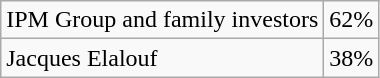<table class="wikitable">
<tr>
<td>IPM Group and family investors</td>
<td>62%</td>
</tr>
<tr>
<td>Jacques Elalouf</td>
<td>38%</td>
</tr>
</table>
